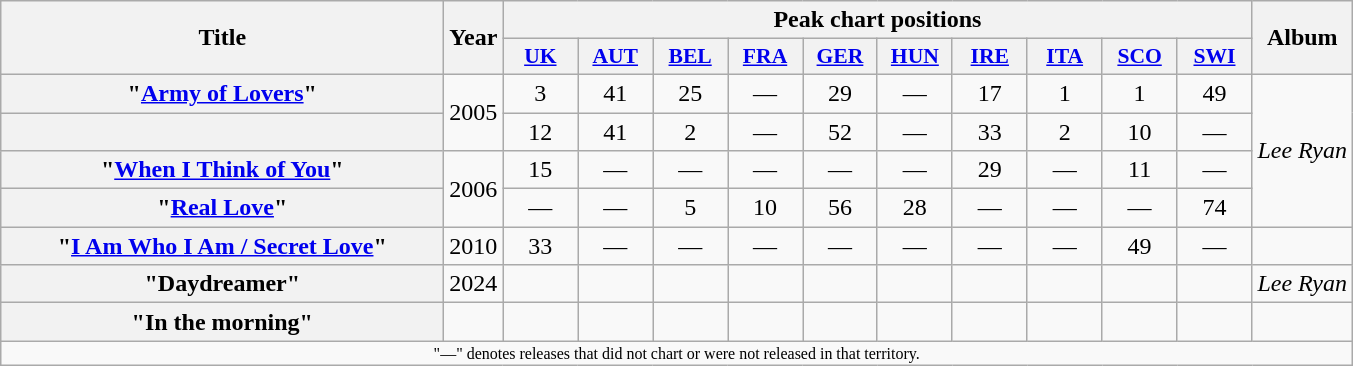<table class="wikitable plainrowheaders" style="text-align:center;">
<tr>
<th scope="col" rowspan="2" style="width:18em;">Title</th>
<th scope="col" rowspan="2">Year</th>
<th scope="col" colspan="10">Peak chart positions</th>
<th scope="col" rowspan="2">Album</th>
</tr>
<tr>
<th scope="col" style="width:3em;font-size:90%;"><a href='#'>UK</a><br></th>
<th scope="col" style="width:3em;font-size:90%;"><a href='#'>AUT</a><br></th>
<th scope="col" style="width:3em;font-size:90%;"><a href='#'>BEL</a><br></th>
<th scope="col" style="width:3em;font-size:90%;"><a href='#'>FRA</a><br></th>
<th scope="col" style="width:3em;font-size:90%;"><a href='#'>GER</a><br></th>
<th scope="col" style="width:3em;font-size:90%;"><a href='#'>HUN</a><br></th>
<th scope="col" style="width:3em;font-size:90%;"><a href='#'>IRE</a><br></th>
<th scope="col" style="width:3em;font-size:90%;"><a href='#'>ITA</a><br></th>
<th scope="col" style="width:3em;font-size:90%;"><a href='#'>SCO</a><br></th>
<th scope="col" style="width:3em;font-size:90%;"><a href='#'>SWI</a><br></th>
</tr>
<tr>
<th scope="row">"<a href='#'>Army of Lovers</a>"</th>
<td rowspan="2">2005</td>
<td>3</td>
<td>41</td>
<td>25</td>
<td>—</td>
<td>29</td>
<td>—</td>
<td>17</td>
<td>1</td>
<td>1</td>
<td>49</td>
<td rowspan="4"><em>Lee Ryan</em></td>
</tr>
<tr>
<th scope="row"></th>
<td>12</td>
<td>41</td>
<td>2</td>
<td>—</td>
<td>52</td>
<td>—</td>
<td>33</td>
<td>2</td>
<td>10</td>
<td>—</td>
</tr>
<tr>
<th scope="row">"<a href='#'>When I Think of You</a>"</th>
<td rowspan="2">2006</td>
<td>15</td>
<td>—</td>
<td>—</td>
<td>—</td>
<td>—</td>
<td>—</td>
<td>29</td>
<td>—</td>
<td>11</td>
<td>—</td>
</tr>
<tr>
<th scope="row">"<a href='#'>Real Love</a>"</th>
<td>—</td>
<td>—</td>
<td>5</td>
<td>10</td>
<td>56</td>
<td>28</td>
<td>—</td>
<td>—</td>
<td>—</td>
<td>74</td>
</tr>
<tr>
<th scope="row">"<a href='#'>I Am Who I Am / Secret Love</a>"</th>
<td>2010</td>
<td>33</td>
<td>—</td>
<td>—</td>
<td>—</td>
<td>—</td>
<td>—</td>
<td>—</td>
<td>—</td>
<td>49</td>
<td>—</td>
<td></td>
</tr>
<tr>
<th scope="row">"Daydreamer"</th>
<td>2024</td>
<td></td>
<td></td>
<td></td>
<td></td>
<td></td>
<td></td>
<td></td>
<td></td>
<td></td>
<td></td>
<td><em>Lee Ryan</em></td>
</tr>
<tr>
<th scope="row">"In the morning"</th>
<td></td>
<td></td>
<td></td>
<td></td>
<td></td>
<td></td>
<td></td>
<td></td>
<td></td>
<td></td>
<td></td>
<td></td>
</tr>
<tr>
<td colspan="15" style="text-align:center; font-size:8pt;">"—" denotes releases that did not chart or were not released in that territory.</td>
</tr>
</table>
